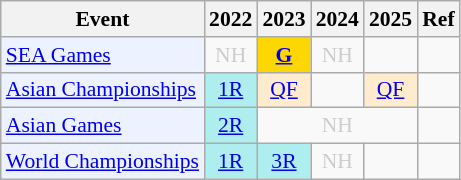<table style='font-size: 90%; text-align:center;' class='wikitable'>
<tr>
<th>Event</th>
<th>2022</th>
<th>2023</th>
<th>2024</th>
<th>2025</th>
<th>Ref</th>
</tr>
<tr>
<td bgcolor="#ECF2FF"; align="left"><a href='#'>SEA Games</a></td>
<td style=color:#ccc>NH</td>
<td bgcolor=gold><a href='#'><strong>G</strong></a></td>
<td style=color:#ccc>NH</td>
<td></td>
<td></td>
</tr>
<tr>
<td bgcolor="#ECF2FF"; align="left"><a href='#'>Asian Championships</a></td>
<td bgcolor=AFEEEE><a href='#'>1R</a></td>
<td bgcolor=FFEBCD><a href='#'>QF</a></td>
<td><a href='#'></a></td>
<td bgcolor=FFEBCD><a href='#'>QF</a></td>
<td></td>
</tr>
<tr>
<td bgcolor="#ECF2FF"; align="left"><a href='#'>Asian Games</a></td>
<td bgcolor=AFEEEE><a href='#'>2R</a></td>
<td colspan="3" style=color:#ccc>NH</td>
<td></td>
</tr>
<tr>
<td bgcolor="#ECF2FF"; align="left"><a href='#'>World Championships</a></td>
<td bgcolor=AFEEEE><a href='#'>1R</a></td>
<td bgcolor=AFEEEE><a href='#'>3R</a></td>
<td style=color:#ccc>NH</td>
<td></td>
<td></td>
</tr>
</table>
